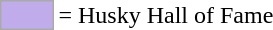<table>
<tr>
<td style="background-color:#C0ACEA; border:1px solid #aaaaaa; width:2em;"></td>
<td>= Husky Hall of Fame</td>
</tr>
</table>
